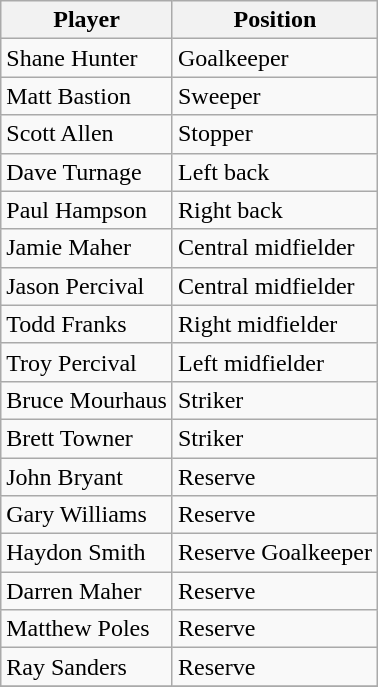<table class="wikitable">
<tr>
<th>Player</th>
<th>Position</th>
</tr>
<tr>
<td>Shane Hunter</td>
<td>Goalkeeper</td>
</tr>
<tr>
<td>Matt Bastion</td>
<td>Sweeper</td>
</tr>
<tr>
<td>Scott Allen</td>
<td>Stopper</td>
</tr>
<tr>
<td>Dave Turnage</td>
<td>Left back</td>
</tr>
<tr>
<td>Paul Hampson</td>
<td>Right back</td>
</tr>
<tr>
<td>Jamie Maher</td>
<td>Central midfielder</td>
</tr>
<tr>
<td>Jason Percival</td>
<td>Central midfielder</td>
</tr>
<tr>
<td>Todd Franks</td>
<td>Right midfielder</td>
</tr>
<tr>
<td>Troy Percival</td>
<td>Left midfielder</td>
</tr>
<tr>
<td>Bruce Mourhaus</td>
<td>Striker</td>
</tr>
<tr>
<td>Brett Towner</td>
<td>Striker</td>
</tr>
<tr>
<td>John Bryant</td>
<td>Reserve</td>
</tr>
<tr>
<td>Gary Williams</td>
<td>Reserve</td>
</tr>
<tr>
<td>Haydon Smith</td>
<td>Reserve Goalkeeper</td>
</tr>
<tr>
<td>Darren Maher</td>
<td>Reserve</td>
</tr>
<tr>
<td>Matthew Poles</td>
<td>Reserve</td>
</tr>
<tr>
<td>Ray Sanders</td>
<td>Reserve</td>
</tr>
<tr>
</tr>
</table>
